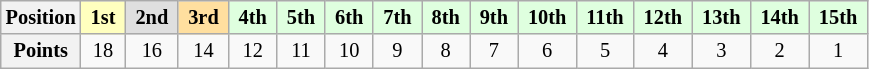<table class="wikitable" style="font-size:85%; text-align:center">
<tr>
<th>Position</th>
<td style="background:#ffffbf;"> <strong>1st</strong> </td>
<td style="background:#dfdfdf;"> <strong>2nd</strong> </td>
<td style="background:#ffdf9f;"> <strong>3rd</strong> </td>
<td style="background:#dfffdf;"> <strong>4th</strong> </td>
<td style="background:#dfffdf;"> <strong>5th</strong> </td>
<td style="background:#dfffdf;"> <strong>6th</strong> </td>
<td style="background:#dfffdf;"> <strong>7th</strong> </td>
<td style="background:#dfffdf;"> <strong>8th</strong> </td>
<td style="background:#dfffdf;"> <strong>9th</strong> </td>
<td style="background:#dfffdf;"> <strong>10th</strong> </td>
<td style="background:#dfffdf;"> <strong>11th</strong> </td>
<td style="background:#dfffdf;"> <strong>12th</strong> </td>
<td style="background:#dfffdf;"> <strong>13th</strong> </td>
<td style="background:#dfffdf;"> <strong>14th</strong> </td>
<td style="background:#dfffdf;"> <strong>15th</strong> </td>
</tr>
<tr>
<th>Points</th>
<td>18</td>
<td>16</td>
<td>14</td>
<td>12</td>
<td>11</td>
<td>10</td>
<td>9</td>
<td>8</td>
<td>7</td>
<td>6</td>
<td>5</td>
<td>4</td>
<td>3</td>
<td>2</td>
<td>1</td>
</tr>
</table>
